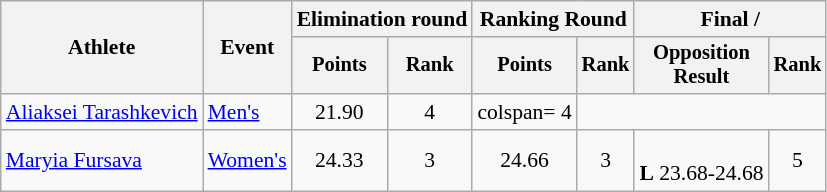<table class="wikitable" style="text-align:center; font-size:90%">
<tr>
<th rowspan=2>Athlete</th>
<th rowspan=2>Event</th>
<th colspan=2>Elimination round</th>
<th colspan=2>Ranking Round</th>
<th colspan=2>Final / </th>
</tr>
<tr style="font-size:95%">
<th>Points</th>
<th>Rank</th>
<th>Points</th>
<th>Rank</th>
<th>Opposition<br>Result</th>
<th>Rank</th>
</tr>
<tr>
<td align=left><a href='#'>Aliaksei Tarashkevich</a></td>
<td align=left><a href='#'>Men's</a></td>
<td>21.90</td>
<td>4</td>
<td>colspan= 4</td>
</tr>
<tr>
<td align=left><a href='#'>Maryia Fursava </a></td>
<td align=left><a href='#'>Women's</a></td>
<td>24.33</td>
<td>3</td>
<td>24.66</td>
<td>3</td>
<td><br><strong>L</strong> 23.68-24.68</td>
<td>5</td>
</tr>
</table>
